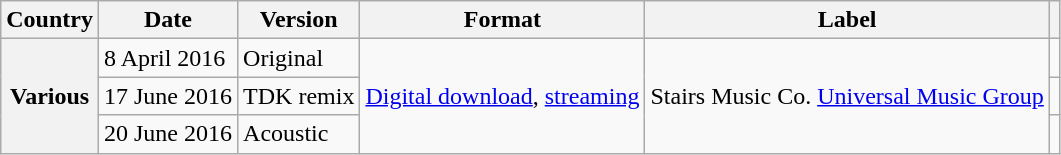<table class="wikitable plainrowheaders">
<tr>
<th scope="col">Country</th>
<th scope="col">Date</th>
<th scope="col">Version</th>
<th scope="col">Format</th>
<th scope="col">Label</th>
<th scope="col"></th>
</tr>
<tr>
<th scope="row" rowspan="3">Various</th>
<td>8 April 2016</td>
<td>Original</td>
<td rowspan="3"><a href='#'>Digital download</a>, <a href='#'>streaming</a></td>
<td rowspan="3">Stairs Music Co. <a href='#'>Universal Music Group</a></td>
<td></td>
</tr>
<tr>
<td rowspan="1">17 June 2016</td>
<td>TDK remix</td>
<td></td>
</tr>
<tr>
<td rowspan="1">20 June 2016</td>
<td>Acoustic</td>
<td></td>
</tr>
</table>
